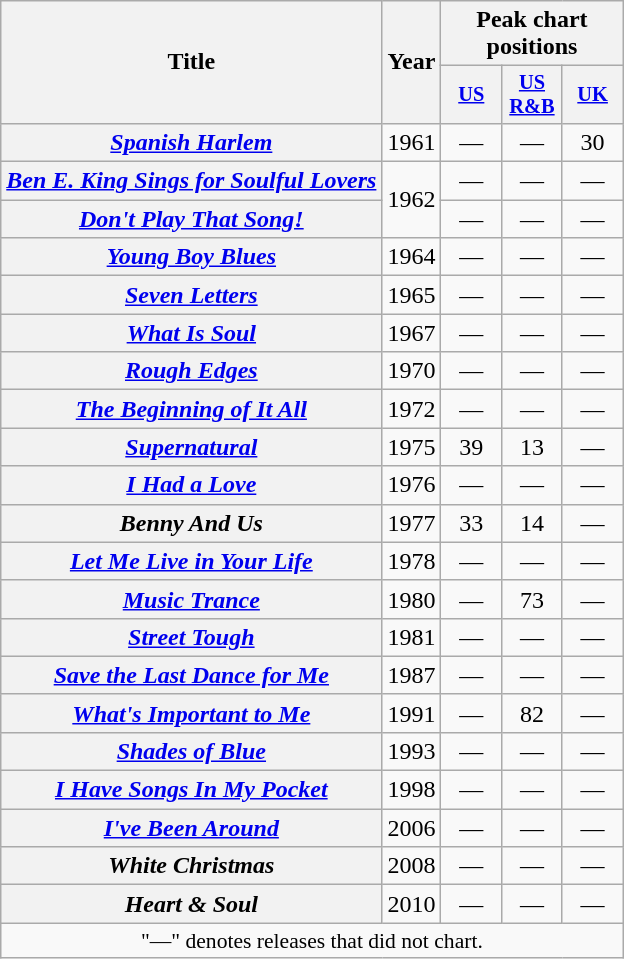<table class="wikitable plainrowheaders" style="text-align:center;">
<tr>
<th rowspan="2" scope="col">Title</th>
<th rowspan="2" scope="col">Year</th>
<th colspan="4">Peak chart positions</th>
</tr>
<tr>
<th scope="col" style="width:2.5em;font-size:85%"><a href='#'>US</a><br></th>
<th scope="col" style="width:2.5em;font-size:85%"><a href='#'>US<br>R&B</a><br></th>
<th scope="col" style="width:2.5em;font-size:85%"><a href='#'>UK</a><br></th>
</tr>
<tr>
<th scope="row"><em><a href='#'>Spanish Harlem</a></em></th>
<td>1961</td>
<td>—</td>
<td>—</td>
<td>30</td>
</tr>
<tr>
<th scope="row"><em><a href='#'>Ben E. King Sings for Soulful Lovers</a></em></th>
<td rowspan="2">1962</td>
<td>—</td>
<td>—</td>
<td>—</td>
</tr>
<tr>
<th scope="row"><em><a href='#'>Don't Play That Song!</a></em></th>
<td>—</td>
<td>—</td>
<td>—</td>
</tr>
<tr>
<th scope="row"><em><a href='#'>Young Boy Blues</a></em></th>
<td>1964</td>
<td>—</td>
<td>—</td>
<td>—</td>
</tr>
<tr>
<th scope="row"><em><a href='#'>Seven Letters</a></em></th>
<td>1965</td>
<td>—</td>
<td>—</td>
<td>—</td>
</tr>
<tr>
<th scope="row"><em><a href='#'>What Is Soul</a></em></th>
<td>1967</td>
<td>—</td>
<td>—</td>
<td>—</td>
</tr>
<tr>
<th scope="row"><em><a href='#'>Rough Edges</a></em></th>
<td>1970</td>
<td>—</td>
<td>—</td>
<td>—</td>
</tr>
<tr>
<th scope="row"><em><a href='#'>The Beginning of It All</a></em></th>
<td>1972</td>
<td>—</td>
<td>—</td>
<td>—</td>
</tr>
<tr>
<th scope="row"><em><a href='#'>Supernatural</a></em></th>
<td>1975</td>
<td>39</td>
<td>13</td>
<td>—</td>
</tr>
<tr>
<th scope="row"><em><a href='#'>I Had a Love</a></em></th>
<td rowspan="1">1976</td>
<td>—</td>
<td>—</td>
<td>—</td>
</tr>
<tr>
<th scope="row"><em>Benny And Us</em><br></th>
<td>1977</td>
<td>33</td>
<td>14</td>
<td>—</td>
</tr>
<tr>
<th scope="row"><em><a href='#'>Let Me Live in Your Life</a></em></th>
<td>1978</td>
<td>—</td>
<td>—</td>
<td>—</td>
</tr>
<tr>
<th scope="row"><em><a href='#'>Music Trance</a></em></th>
<td>1980</td>
<td>—</td>
<td>73</td>
<td>—</td>
</tr>
<tr>
<th scope="row"><em><a href='#'>Street Tough</a></em></th>
<td rowspan="1">1981</td>
<td>—</td>
<td>—</td>
<td>—</td>
</tr>
<tr>
<th scope="row"><em><a href='#'>Save the Last Dance for Me</a></em></th>
<td>1987</td>
<td>—</td>
<td>—</td>
<td>—</td>
</tr>
<tr>
<th scope="row"><em><a href='#'>What's Important to Me</a></em></th>
<td>1991</td>
<td>—</td>
<td>82</td>
<td>—</td>
</tr>
<tr>
<th scope="row"><em><a href='#'>Shades of Blue</a></em></th>
<td>1993</td>
<td>—</td>
<td>—</td>
<td>—</td>
</tr>
<tr>
<th scope="row"><em><a href='#'>I Have Songs In My Pocket</a></em></th>
<td>1998</td>
<td>—</td>
<td>—</td>
<td>—</td>
</tr>
<tr>
<th scope="row"><em><a href='#'>I've Been Around</a></em></th>
<td>2006</td>
<td>—</td>
<td>—</td>
<td>—</td>
</tr>
<tr>
<th scope="row"><em>White Christmas</em></th>
<td>2008</td>
<td>—</td>
<td>—</td>
<td>—</td>
</tr>
<tr>
<th scope="row"><em>Heart & Soul</em></th>
<td>2010</td>
<td>—</td>
<td>—</td>
<td>—</td>
</tr>
<tr>
<td colspan="6" style="font-size:90%">"—" denotes releases that did not chart.</td>
</tr>
</table>
